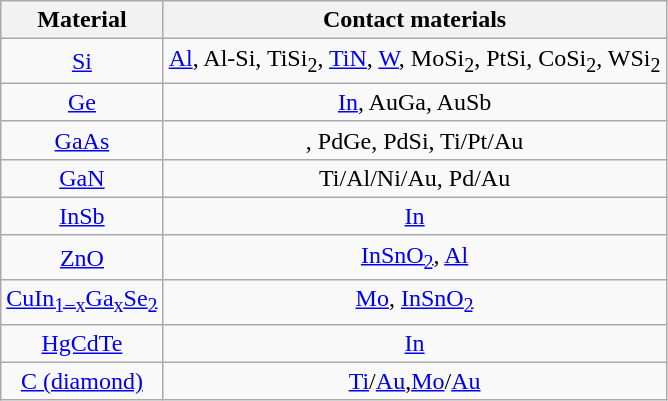<table class="wikitable">
<tr ---->
<th>Material</th>
<th>Contact materials</th>
</tr>
<tr ---->
<td align="center"><a href='#'>Si</a></td>
<td align="center"><a href='#'>Al</a>, Al-Si, TiSi<sub>2</sub>, <a href='#'>TiN</a>, <a href='#'>W</a>, MoSi<sub>2</sub>, PtSi, CoSi<sub>2</sub>, WSi<sub>2</sub></td>
</tr>
<tr ---->
<td align="center"><a href='#'>Ge</a></td>
<td align="center"><a href='#'>In</a>, AuGa, AuSb</td>
</tr>
<tr ---->
<td align="center"><a href='#'>GaAs</a></td>
<td align="center">, PdGe, PdSi, Ti/Pt/Au</td>
</tr>
<tr ---->
<td align="center"><a href='#'>GaN</a></td>
<td align="center">Ti/Al/Ni/Au, Pd/Au</td>
</tr>
<tr ---->
<td align="center"><a href='#'>InSb</a></td>
<td align="center"><a href='#'>In</a></td>
</tr>
<tr ---->
<td align="center"><a href='#'>ZnO</a></td>
<td align="center"><a href='#'>InSnO<sub>2</sub></a>, <a href='#'>Al</a></td>
</tr>
<tr ---->
<td align="center"><a href='#'>CuIn<sub>1−x</sub>Ga<sub>x</sub>Se<sub>2</sub></a></td>
<td align="center"><a href='#'>Mo</a>, <a href='#'>InSnO<sub>2</sub></a></td>
</tr>
<tr ---->
<td align="center"><a href='#'>HgCdTe</a></td>
<td align="center"><a href='#'>In</a></td>
</tr>
<tr ---->
<td align="center"><a href='#'>C (diamond)</a></td>
<td align="center"><a href='#'>Ti</a>/<a href='#'>Au</a>,<a href='#'>Mo</a>/<a href='#'>Au</a></td>
</tr>
</table>
